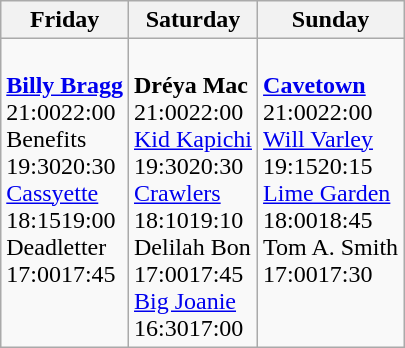<table class="wikitable">
<tr>
<th>Friday</th>
<th>Saturday</th>
<th>Sunday</th>
</tr>
<tr valign="top">
<td><br><strong><a href='#'>Billy Bragg</a></strong>
<br>21:0022:00
<br>Benefits
<br>19:3020:30
<br><a href='#'>Cassyette</a>
<br>18:1519:00
<br>Deadletter
<br>17:0017:45</td>
<td><br><strong>Dréya Mac</strong>
<br>21:0022:00
<br><a href='#'>Kid Kapichi</a>
<br>19:3020:30
<br><a href='#'>Crawlers</a>
<br>18:1019:10
<br>Delilah Bon
<br>17:0017:45
<br><a href='#'>Big Joanie</a>
<br>16:3017:00</td>
<td><br><strong><a href='#'>Cavetown</a></strong>
<br>21:0022:00
<br><a href='#'>Will Varley</a>
<br>19:1520:15
<br><a href='#'>Lime Garden</a>
<br>18:0018:45
<br>Tom A. Smith
<br>17:0017:30</td>
</tr>
</table>
